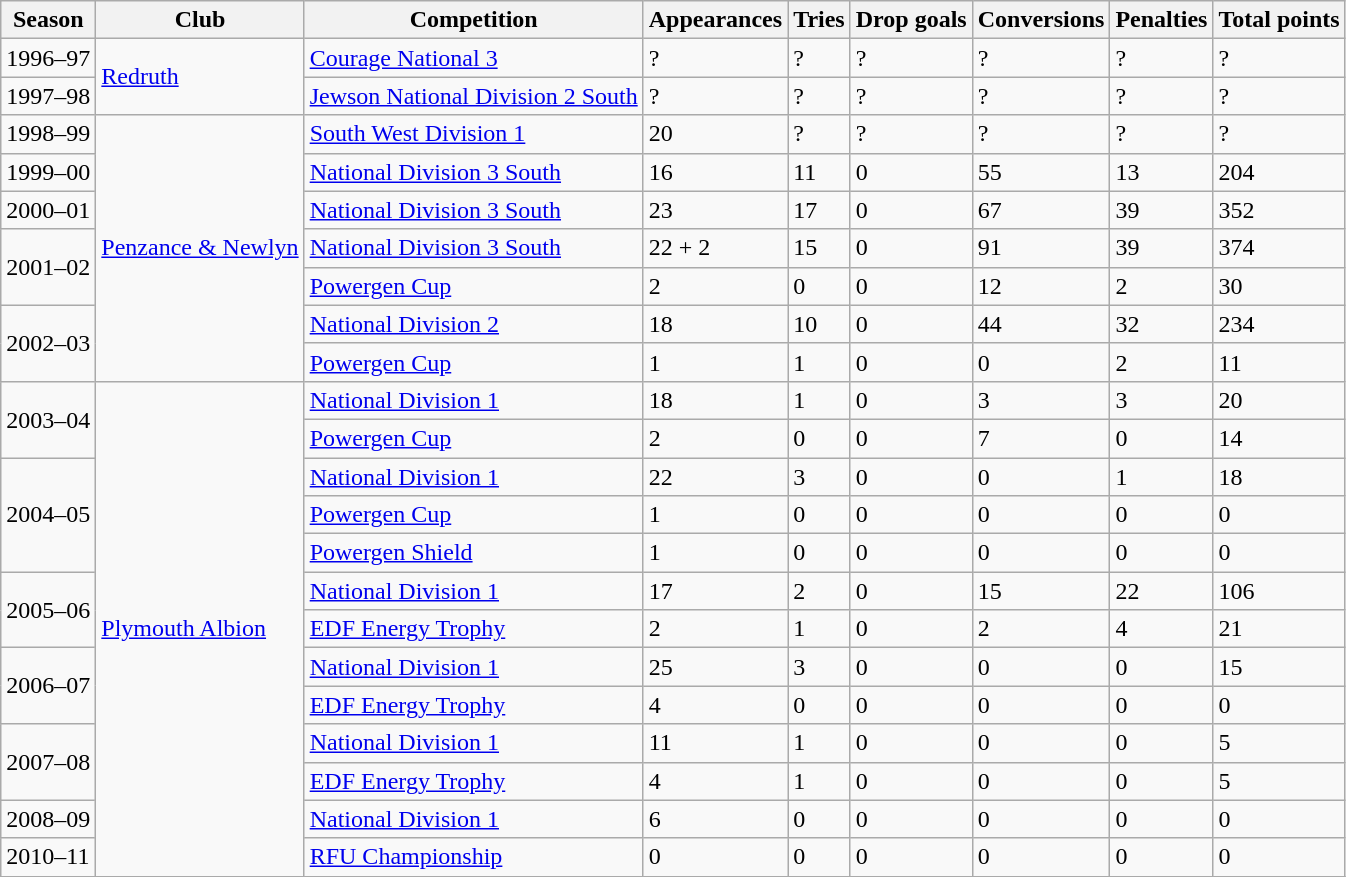<table class="wikitable sortable">
<tr>
<th>Season</th>
<th>Club</th>
<th>Competition</th>
<th>Appearances</th>
<th>Tries</th>
<th>Drop goals</th>
<th>Conversions</th>
<th>Penalties</th>
<th>Total points</th>
</tr>
<tr>
<td>1996–97</td>
<td rowspan=2 align=left><a href='#'>Redruth</a></td>
<td><a href='#'>Courage National 3</a></td>
<td>?</td>
<td>?</td>
<td>?</td>
<td>?</td>
<td>?</td>
<td>?</td>
</tr>
<tr>
<td>1997–98</td>
<td><a href='#'>Jewson National Division 2 South</a></td>
<td>?</td>
<td>?</td>
<td>?</td>
<td>?</td>
<td>?</td>
<td>?</td>
</tr>
<tr>
<td>1998–99</td>
<td rowspan=7 align=left><a href='#'>Penzance & Newlyn</a></td>
<td><a href='#'>South West Division 1</a></td>
<td>20</td>
<td>?</td>
<td>?</td>
<td>?</td>
<td>?</td>
<td>?</td>
</tr>
<tr>
<td>1999–00</td>
<td><a href='#'>National Division 3 South</a></td>
<td>16</td>
<td>11</td>
<td>0</td>
<td>55</td>
<td>13</td>
<td>204</td>
</tr>
<tr>
<td>2000–01</td>
<td><a href='#'>National Division 3 South</a></td>
<td>23</td>
<td>17</td>
<td>0</td>
<td>67</td>
<td>39</td>
<td>352</td>
</tr>
<tr>
<td rowspan=2 align=left>2001–02</td>
<td><a href='#'>National Division 3 South</a></td>
<td>22 + 2</td>
<td>15</td>
<td>0</td>
<td>91</td>
<td>39</td>
<td>374</td>
</tr>
<tr>
<td><a href='#'>Powergen Cup</a></td>
<td>2</td>
<td>0</td>
<td>0</td>
<td>12</td>
<td>2</td>
<td>30</td>
</tr>
<tr>
<td rowspan=2 align=left>2002–03</td>
<td><a href='#'>National Division 2</a></td>
<td>18</td>
<td>10</td>
<td>0</td>
<td>44</td>
<td>32</td>
<td>234</td>
</tr>
<tr>
<td><a href='#'>Powergen Cup</a></td>
<td>1</td>
<td>1</td>
<td>0</td>
<td>0</td>
<td>2</td>
<td>11</td>
</tr>
<tr>
<td rowspan=2 align=left>2003–04</td>
<td rowspan=13 align=left><a href='#'>Plymouth Albion</a></td>
<td><a href='#'>National Division 1</a></td>
<td>18</td>
<td>1</td>
<td>0</td>
<td>3</td>
<td>3</td>
<td>20</td>
</tr>
<tr>
<td><a href='#'>Powergen Cup</a></td>
<td>2</td>
<td>0</td>
<td>0</td>
<td>7</td>
<td>0</td>
<td>14</td>
</tr>
<tr>
<td rowspan=3 align=left>2004–05</td>
<td><a href='#'>National Division 1</a></td>
<td>22</td>
<td>3</td>
<td>0</td>
<td>0</td>
<td>1</td>
<td>18</td>
</tr>
<tr>
<td><a href='#'>Powergen Cup</a></td>
<td>1</td>
<td>0</td>
<td>0</td>
<td>0</td>
<td>0</td>
<td>0</td>
</tr>
<tr>
<td><a href='#'>Powergen Shield</a></td>
<td>1</td>
<td>0</td>
<td>0</td>
<td>0</td>
<td>0</td>
<td>0</td>
</tr>
<tr>
<td rowspan=2 align=left>2005–06</td>
<td><a href='#'>National Division 1</a></td>
<td>17</td>
<td>2</td>
<td>0</td>
<td>15</td>
<td>22</td>
<td>106</td>
</tr>
<tr>
<td><a href='#'>EDF Energy Trophy</a></td>
<td>2</td>
<td>1</td>
<td>0</td>
<td>2</td>
<td>4</td>
<td>21</td>
</tr>
<tr>
<td rowspan=2 align=left>2006–07</td>
<td><a href='#'>National Division 1</a></td>
<td>25</td>
<td>3</td>
<td>0</td>
<td>0</td>
<td>0</td>
<td>15</td>
</tr>
<tr>
<td><a href='#'>EDF Energy Trophy</a></td>
<td>4</td>
<td>0</td>
<td>0</td>
<td>0</td>
<td>0</td>
<td>0</td>
</tr>
<tr>
<td rowspan=2 align=left>2007–08</td>
<td><a href='#'>National Division 1</a></td>
<td>11</td>
<td>1</td>
<td>0</td>
<td>0</td>
<td>0</td>
<td>5</td>
</tr>
<tr>
<td><a href='#'>EDF Energy Trophy</a></td>
<td>4</td>
<td>1</td>
<td>0</td>
<td>0</td>
<td>0</td>
<td>5</td>
</tr>
<tr>
<td>2008–09</td>
<td><a href='#'>National Division 1</a></td>
<td>6</td>
<td>0</td>
<td>0</td>
<td>0</td>
<td>0</td>
<td>0</td>
</tr>
<tr>
<td>2010–11</td>
<td><a href='#'>RFU Championship</a></td>
<td>0</td>
<td>0</td>
<td>0</td>
<td>0</td>
<td>0</td>
<td>0</td>
</tr>
<tr>
</tr>
</table>
